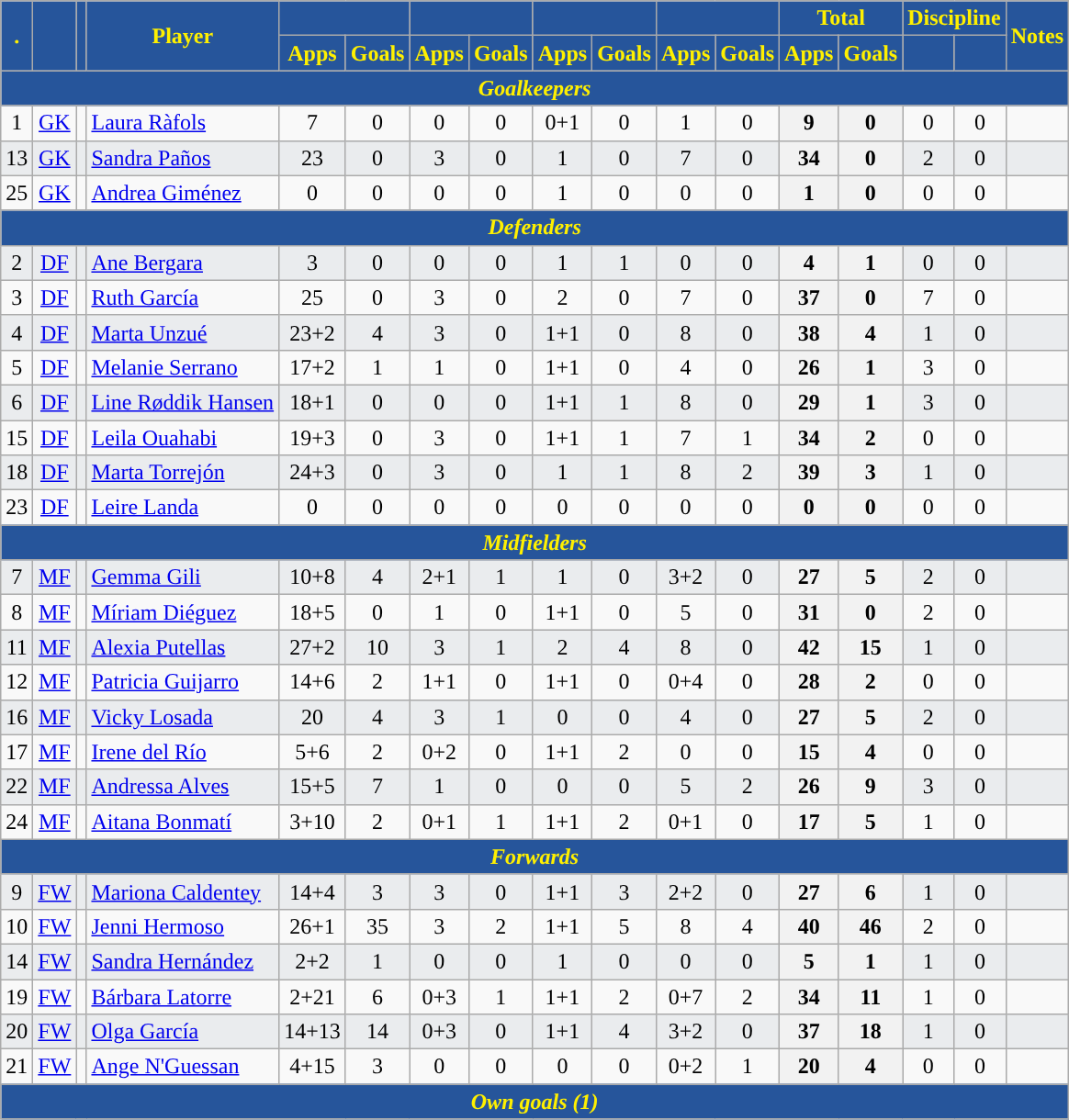<table class="wikitable sortable alternance" style="text-align:center">
<tr>
<th rowspan="2" style="background:#26559B; color:#FFF000; ">.</th>
<th rowspan="2" style="background:#26559B; color:#FFF000; "></th>
<th rowspan="2" style="background:#26559B; color:#FFF000; "></th>
<th rowspan="2" style="background:#26559B; color:#FFF000; ">Player</th>
<th colspan="2" style="background:#26559B; color:#FFF000; "></th>
<th colspan="2" style="background:#26559B; color:#FFF000; "></th>
<th colspan="2" style="background:#26559B; color:#FFF000; "></th>
<th colspan="2" style="background:#26559B; color:#FFF000; "></th>
<th colspan="2" style="background:#26559B; color:#FFF000; ">Total</th>
<th colspan="2" style="background:#26559B; color:#FFF000; ">Discipline</th>
<th rowspan="2" style="background:#26559B; color:#FFF000; ">Notes</th>
</tr>
<tr>
<th style="background:#26559B; color:#FFF000; ">Apps</th>
<th style="background:#26559B; color:#FFF000; ">Goals</th>
<th style="background:#26559B; color:#FFF000; ">Apps</th>
<th style="background:#26559B; color:#FFF000; ">Goals</th>
<th style="background:#26559B; color:#FFF000; ">Apps</th>
<th style="background:#26559B; color:#FFF000; ">Goals</th>
<th style="background:#26559B; color:#FFF000; ">Apps</th>
<th style="background:#26559B; color:#FFF000; ">Goals</th>
<th style="background:#26559B; color:#FFF000; ">Apps</th>
<th style="background:#26559B; color:#FFF000; ">Goals</th>
<th style="background:#26559B; color:#FFF000; "></th>
<th style="background:#26559B; color:#FFF000; "></th>
</tr>
<tr>
<th colspan="17" style="background:#26559B; color:#FFF000; "><em>Goalkeepers</em></th>
</tr>
<tr>
<td>1</td>
<td><a href='#'>GK</a></td>
<td></td>
<td align="left"><a href='#'>Laura Ràfols</a></td>
<td>7</td>
<td>0</td>
<td>0</td>
<td>0</td>
<td>0+1</td>
<td>0</td>
<td>1</td>
<td>0</td>
<th>9</th>
<th><strong>0</strong></th>
<td>0</td>
<td>0</td>
<td></td>
</tr>
<tr style="background:#eaecee">
<td>13</td>
<td><a href='#'>GK</a></td>
<td></td>
<td align="left"><a href='#'>Sandra Paños</a></td>
<td>23</td>
<td>0</td>
<td>3</td>
<td>0</td>
<td>1</td>
<td>0</td>
<td>7</td>
<td>0</td>
<th>34</th>
<th><strong>0</strong></th>
<td>2</td>
<td>0</td>
<td></td>
</tr>
<tr>
<td>25</td>
<td><a href='#'>GK</a></td>
<td></td>
<td align="left"><a href='#'>Andrea Giménez</a></td>
<td>0</td>
<td>0</td>
<td>0</td>
<td>0</td>
<td>1</td>
<td>0</td>
<td>0</td>
<td>0</td>
<th>1</th>
<th>0</th>
<td>0</td>
<td>0</td>
<td></td>
</tr>
<tr>
<th colspan="17" style="background:#26559B; color:#FFF000; "><em>Defenders</em></th>
</tr>
<tr style="background:#eaecee">
<td>2</td>
<td><a href='#'>DF</a></td>
<td></td>
<td align="left"><a href='#'>Ane Bergara</a></td>
<td>3</td>
<td>0</td>
<td>0</td>
<td>0</td>
<td>1</td>
<td>1</td>
<td>0</td>
<td>0</td>
<th>4</th>
<th>1</th>
<td>0</td>
<td>0</td>
<td></td>
</tr>
<tr>
<td>3</td>
<td><a href='#'>DF</a></td>
<td></td>
<td align="left"><a href='#'>Ruth García</a></td>
<td>25</td>
<td>0</td>
<td>3</td>
<td>0</td>
<td>2</td>
<td>0</td>
<td>7</td>
<td>0</td>
<th>37</th>
<th>0</th>
<td>7</td>
<td>0</td>
<td></td>
</tr>
<tr style="background:#eaecee">
<td>4</td>
<td><a href='#'>DF</a></td>
<td></td>
<td align="left"><a href='#'>Marta Unzué</a></td>
<td>23+2</td>
<td>4</td>
<td>3</td>
<td>0</td>
<td>1+1</td>
<td>0</td>
<td>8</td>
<td>0</td>
<th>38</th>
<th>4</th>
<td>1</td>
<td>0</td>
<td></td>
</tr>
<tr>
<td>5</td>
<td><a href='#'>DF</a></td>
<td></td>
<td align="left"><a href='#'>Melanie Serrano</a></td>
<td>17+2</td>
<td>1</td>
<td>1</td>
<td>0</td>
<td>1+1</td>
<td>0</td>
<td>4</td>
<td>0</td>
<th>26</th>
<th>1</th>
<td>3</td>
<td>0</td>
<td></td>
</tr>
<tr style="background:#eaecee">
<td>6</td>
<td><a href='#'>DF</a></td>
<td></td>
<td align="left"><a href='#'>Line Røddik Hansen</a></td>
<td>18+1</td>
<td>0</td>
<td>0</td>
<td>0</td>
<td>1+1</td>
<td>1</td>
<td>8</td>
<td>0</td>
<th>29</th>
<th>1</th>
<td>3</td>
<td>0</td>
<td></td>
</tr>
<tr>
<td>15</td>
<td><a href='#'>DF</a></td>
<td></td>
<td align="left"><a href='#'>Leila Ouahabi</a></td>
<td>19+3</td>
<td>0</td>
<td>3</td>
<td>0</td>
<td>1+1</td>
<td>1</td>
<td>7</td>
<td>1</td>
<th>34</th>
<th>2</th>
<td>0</td>
<td>0</td>
<td></td>
</tr>
<tr style="background:#eaecee">
<td>18</td>
<td><a href='#'>DF</a></td>
<td></td>
<td align="left"><a href='#'>Marta Torrejón</a></td>
<td>24+3</td>
<td>0</td>
<td>3</td>
<td>0</td>
<td>1</td>
<td>1</td>
<td>8</td>
<td>2</td>
<th>39</th>
<th>3</th>
<td>1</td>
<td>0</td>
<td></td>
</tr>
<tr>
<td>23</td>
<td><a href='#'>DF</a></td>
<td></td>
<td align="left"><a href='#'>Leire Landa</a></td>
<td>0</td>
<td>0</td>
<td>0</td>
<td>0</td>
<td>0</td>
<td>0</td>
<td>0</td>
<td>0</td>
<th>0</th>
<th><strong>0</strong></th>
<td>0</td>
<td>0</td>
<td></td>
</tr>
<tr>
<th colspan="17" style="background:#26559B; color:#FFF000; "><em>Midfielders</em></th>
</tr>
<tr style="background:#eaecee">
<td>7</td>
<td><a href='#'>MF</a></td>
<td></td>
<td align="left"><a href='#'>Gemma Gili</a></td>
<td>10+8</td>
<td>4</td>
<td>2+1</td>
<td>1</td>
<td>1</td>
<td>0</td>
<td>3+2</td>
<td>0</td>
<th>27</th>
<th>5</th>
<td>2</td>
<td>0</td>
<td></td>
</tr>
<tr>
<td>8</td>
<td><a href='#'>MF</a></td>
<td></td>
<td align="left"><a href='#'>Míriam Diéguez</a></td>
<td>18+5</td>
<td>0</td>
<td>1</td>
<td>0</td>
<td>1+1</td>
<td>0</td>
<td>5</td>
<td>0</td>
<th>31</th>
<th>0</th>
<td>2</td>
<td>0</td>
<td></td>
</tr>
<tr style="background:#eaecee">
<td>11</td>
<td><a href='#'>MF</a></td>
<td></td>
<td align="left"><a href='#'>Alexia Putellas</a></td>
<td>27+2</td>
<td>10</td>
<td>3</td>
<td>1</td>
<td>2</td>
<td>4</td>
<td>8</td>
<td>0</td>
<th>42</th>
<th>15</th>
<td>1</td>
<td>0</td>
<td></td>
</tr>
<tr>
<td>12</td>
<td><a href='#'>MF</a></td>
<td></td>
<td align="left"><a href='#'>Patricia Guijarro</a></td>
<td>14+6</td>
<td>2</td>
<td>1+1</td>
<td>0</td>
<td>1+1</td>
<td>0</td>
<td>0+4</td>
<td>0</td>
<th>28</th>
<th>2</th>
<td>0</td>
<td>0</td>
<td></td>
</tr>
<tr style="background:#eaecee">
<td>16</td>
<td><a href='#'>MF</a></td>
<td></td>
<td align="left"><a href='#'>Vicky Losada</a></td>
<td>20</td>
<td>4</td>
<td>3</td>
<td>1</td>
<td>0</td>
<td>0</td>
<td>4</td>
<td>0</td>
<th>27</th>
<th>5</th>
<td>2</td>
<td>0</td>
<td></td>
</tr>
<tr>
<td>17</td>
<td><a href='#'>MF</a></td>
<td></td>
<td align="left"><a href='#'>Irene del Río</a></td>
<td>5+6</td>
<td>2</td>
<td>0+2</td>
<td>0</td>
<td>1+1</td>
<td>2</td>
<td>0</td>
<td>0</td>
<th>15</th>
<th>4</th>
<td>0</td>
<td>0</td>
<td></td>
</tr>
<tr style="background:#eaecee">
<td>22</td>
<td><a href='#'>MF</a></td>
<td></td>
<td align="left"><a href='#'>Andressa Alves</a></td>
<td>15+5</td>
<td>7</td>
<td>1</td>
<td>0</td>
<td>0</td>
<td>0</td>
<td>5</td>
<td>2</td>
<th>26</th>
<th>9</th>
<td>3</td>
<td>0</td>
<td></td>
</tr>
<tr>
<td>24</td>
<td><a href='#'>MF</a></td>
<td></td>
<td align="left"><a href='#'>Aitana Bonmatí</a></td>
<td>3+10</td>
<td>2</td>
<td>0+1</td>
<td>1</td>
<td>1+1</td>
<td>2</td>
<td>0+1</td>
<td>0</td>
<th>17</th>
<th>5</th>
<td>1</td>
<td>0</td>
<td></td>
</tr>
<tr>
<th colspan="17" style="background:#26559B; color:#FFF000; "><em>Forwards</em></th>
</tr>
<tr style="background:#eaecee">
<td>9</td>
<td><a href='#'>FW</a></td>
<td></td>
<td align="left"><a href='#'>Mariona Caldentey</a></td>
<td>14+4</td>
<td>3</td>
<td>3</td>
<td>0</td>
<td>1+1</td>
<td>3</td>
<td>2+2</td>
<td>0</td>
<th>27</th>
<th>6</th>
<td>1</td>
<td>0</td>
<td></td>
</tr>
<tr>
<td>10</td>
<td><a href='#'>FW</a></td>
<td></td>
<td align="left"><a href='#'>Jenni Hermoso</a></td>
<td>26+1</td>
<td>35</td>
<td>3</td>
<td>2</td>
<td>1+1</td>
<td>5</td>
<td>8</td>
<td>4</td>
<th>40</th>
<th>46</th>
<td>2</td>
<td>0</td>
<td></td>
</tr>
<tr style="background:#eaecee">
<td>14</td>
<td><a href='#'>FW</a></td>
<td></td>
<td align="left"><a href='#'>Sandra Hernández</a></td>
<td>2+2</td>
<td>1</td>
<td>0</td>
<td>0</td>
<td>1</td>
<td>0</td>
<td>0</td>
<td>0</td>
<th>5</th>
<th>1</th>
<td>1</td>
<td>0</td>
<td></td>
</tr>
<tr>
<td>19</td>
<td><a href='#'>FW</a></td>
<td></td>
<td align="left"><a href='#'>Bárbara Latorre</a></td>
<td>2+21</td>
<td>6</td>
<td>0+3</td>
<td>1</td>
<td>1+1</td>
<td>2</td>
<td>0+7</td>
<td>2</td>
<th>34</th>
<th>11</th>
<td>1</td>
<td>0</td>
<td></td>
</tr>
<tr style="background:#eaecee">
<td>20</td>
<td><a href='#'>FW</a></td>
<td></td>
<td align="left"><a href='#'>Olga García</a></td>
<td>14+13</td>
<td>14</td>
<td>0+3</td>
<td>0</td>
<td>1+1</td>
<td>4</td>
<td>3+2</td>
<td>0</td>
<th>37</th>
<th>18</th>
<td>1</td>
<td>0</td>
<td></td>
</tr>
<tr>
<td>21</td>
<td><a href='#'>FW</a></td>
<td></td>
<td align="left"><a href='#'>Ange N'Guessan</a></td>
<td>4+15</td>
<td>3</td>
<td>0</td>
<td>0</td>
<td>0</td>
<td>0</td>
<td>0+2</td>
<td>1</td>
<th>20</th>
<th>4</th>
<td>0</td>
<td>0</td>
<td></td>
</tr>
<tr>
<th colspan="17" style="background:#26559B; color:#FFF000; "><em>Own goals (1)</em></th>
</tr>
</table>
